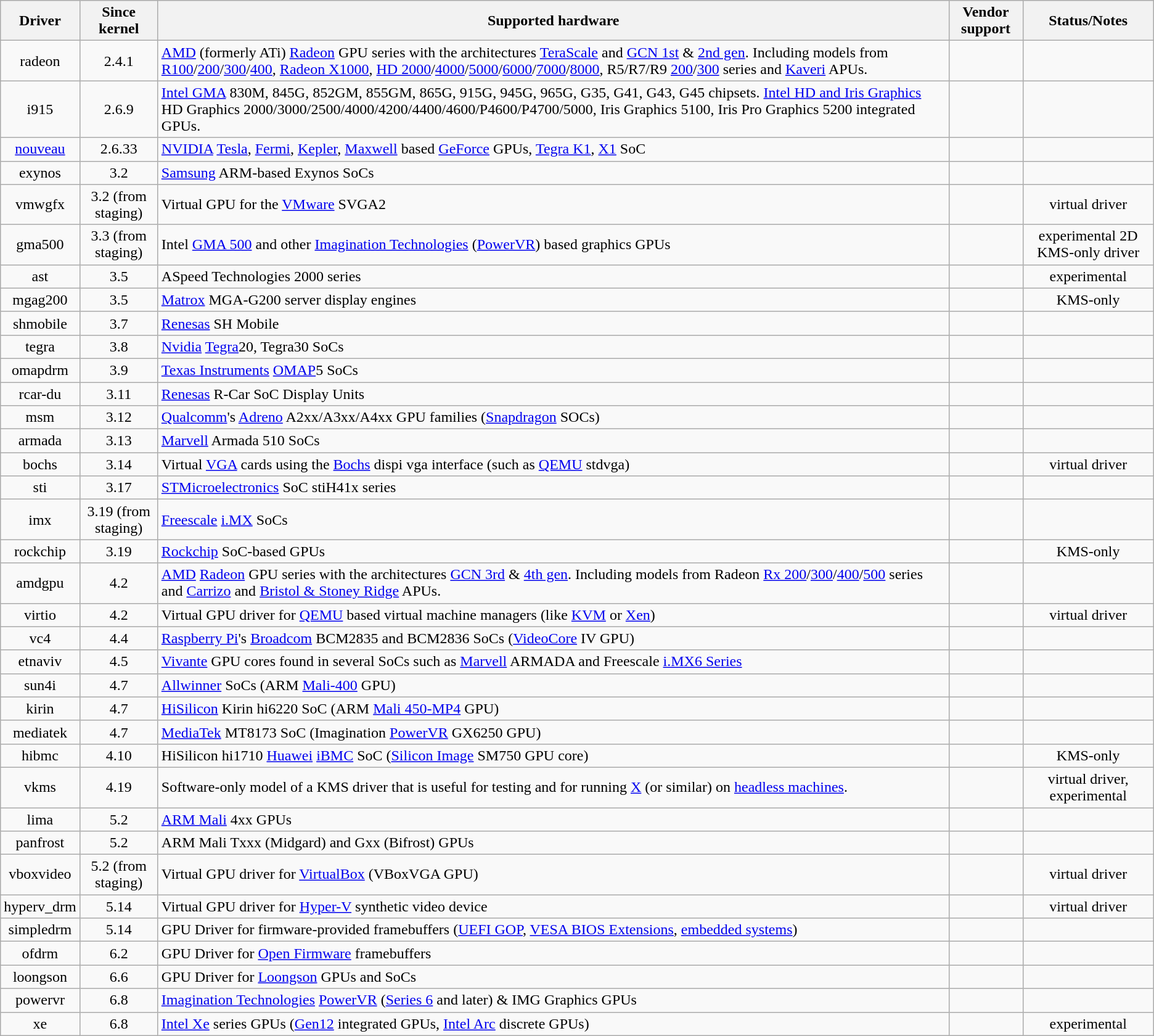<table class="wikitable sortable" style="text-align:center">
<tr>
<th>Driver</th>
<th>Since kernel</th>
<th>Supported hardware</th>
<th>Vendor support</th>
<th>Status/Notes</th>
</tr>
<tr>
<td>radeon</td>
<td>2.4.1</td>
<td style="text-align:left;"><a href='#'>AMD</a> (formerly ATi) <a href='#'>Radeon</a> GPU series with the architectures <a href='#'>TeraScale</a> and <a href='#'>GCN 1st</a> & <a href='#'>2nd gen</a>. Including models from <a href='#'>R100</a>/<a href='#'>200</a>/<a href='#'>300</a>/<a href='#'>400</a>, <a href='#'>Radeon X1000</a>, <a href='#'>HD 2000</a>/<a href='#'>4000</a>/<a href='#'>5000</a>/<a href='#'>6000</a>/<a href='#'>7000</a>/<a href='#'>8000</a>, R5/R7/R9 <a href='#'>200</a>/<a href='#'>300</a> series and <a href='#'>Kaveri</a> APUs.</td>
<td></td>
<td></td>
</tr>
<tr>
<td>i915</td>
<td>2.6.9</td>
<td style="text-align:left;"><a href='#'>Intel GMA</a> 830M, 845G, 852GM, 855GM, 865G, 915G, 945G, 965G, G35, G41, G43, G45 chipsets. <a href='#'>Intel HD and Iris Graphics</a> HD Graphics 2000/3000/2500/4000/4200/4400/4600/P4600/P4700/5000, Iris Graphics 5100, Iris Pro Graphics 5200 integrated GPUs.</td>
<td></td>
<td></td>
</tr>
<tr>
<td><a href='#'>nouveau</a></td>
<td>2.6.33</td>
<td style="text-align:left;"><a href='#'>NVIDIA</a> <a href='#'>Tesla</a>, <a href='#'>Fermi</a>, <a href='#'>Kepler</a>, <a href='#'>Maxwell</a> based <a href='#'>GeForce</a> GPUs, <a href='#'>Tegra K1</a>, <a href='#'>X1</a> SoC</td>
<td></td>
<td></td>
</tr>
<tr>
<td>exynos</td>
<td>3.2</td>
<td style="text-align:left;"><a href='#'>Samsung</a> ARM-based Exynos SoCs</td>
<td></td>
<td></td>
</tr>
<tr>
<td>vmwgfx</td>
<td>3.2 (from staging)</td>
<td style="text-align:left;">Virtual GPU for the <a href='#'>VMware</a> SVGA2</td>
<td></td>
<td>virtual driver</td>
</tr>
<tr>
<td>gma500</td>
<td>3.3 (from staging)</td>
<td style="text-align:left;">Intel <a href='#'>GMA 500</a> and other <a href='#'>Imagination Technologies</a> (<a href='#'>PowerVR</a>) based graphics GPUs</td>
<td></td>
<td>experimental 2D KMS-only driver</td>
</tr>
<tr>
<td>ast</td>
<td>3.5</td>
<td style="text-align:left;">ASpeed Technologies 2000 series</td>
<td></td>
<td>experimental</td>
</tr>
<tr>
<td>mgag200</td>
<td>3.5</td>
<td style="text-align:left;"><a href='#'>Matrox</a> MGA-G200 server display engines</td>
<td></td>
<td>KMS-only</td>
</tr>
<tr>
<td>shmobile</td>
<td>3.7</td>
<td style="text-align:left;"><a href='#'>Renesas</a> SH Mobile</td>
<td></td>
<td></td>
</tr>
<tr>
<td>tegra</td>
<td>3.8</td>
<td style="text-align:left;"><a href='#'>Nvidia</a> <a href='#'>Tegra</a>20, Tegra30 SoCs</td>
<td></td>
<td></td>
</tr>
<tr>
<td>omapdrm</td>
<td>3.9</td>
<td style="text-align:left;"><a href='#'>Texas Instruments</a> <a href='#'>OMAP</a>5 SoCs</td>
<td></td>
<td></td>
</tr>
<tr>
<td>rcar-du</td>
<td>3.11</td>
<td style="text-align:left;"><a href='#'>Renesas</a> R-Car SoC Display Units</td>
<td></td>
<td></td>
</tr>
<tr>
<td>msm</td>
<td>3.12</td>
<td style="text-align:left;"><a href='#'>Qualcomm</a>'s <a href='#'>Adreno</a> A2xx/A3xx/A4xx GPU families (<a href='#'>Snapdragon</a> SOCs)</td>
<td></td>
<td></td>
</tr>
<tr>
<td>armada</td>
<td>3.13</td>
<td style="text-align:left;"><a href='#'>Marvell</a> Armada 510 SoCs</td>
<td></td>
<td></td>
</tr>
<tr>
<td>bochs</td>
<td>3.14</td>
<td style="text-align:left;">Virtual <a href='#'>VGA</a> cards using the <a href='#'>Bochs</a> dispi vga interface (such as <a href='#'>QEMU</a> stdvga)</td>
<td></td>
<td>virtual driver</td>
</tr>
<tr>
<td>sti</td>
<td>3.17</td>
<td style="text-align:left;"><a href='#'>STMicroelectronics</a> SoC stiH41x series</td>
<td></td>
<td></td>
</tr>
<tr>
<td>imx</td>
<td>3.19 (from staging)</td>
<td style="text-align:left;"><a href='#'>Freescale</a> <a href='#'>i.MX</a> SoCs</td>
<td></td>
<td></td>
</tr>
<tr>
<td>rockchip</td>
<td>3.19</td>
<td style="text-align:left;"><a href='#'>Rockchip</a> SoC-based GPUs</td>
<td></td>
<td>KMS-only</td>
</tr>
<tr>
<td>amdgpu</td>
<td>4.2</td>
<td style="text-align:left;"><a href='#'>AMD</a> <a href='#'>Radeon</a> GPU series with the architectures <a href='#'>GCN 3rd</a> & <a href='#'>4th gen</a>. Including models from Radeon <a href='#'>Rx 200</a>/<a href='#'>300</a>/<a href='#'>400</a>/<a href='#'>500</a> series and <a href='#'>Carrizo</a> and <a href='#'>Bristol & Stoney Ridge</a> APUs.</td>
<td></td>
<td></td>
</tr>
<tr>
<td>virtio</td>
<td>4.2</td>
<td style="text-align:left;">Virtual GPU driver for <a href='#'>QEMU</a> based virtual machine managers (like <a href='#'>KVM</a> or <a href='#'>Xen</a>)</td>
<td></td>
<td>virtual driver</td>
</tr>
<tr>
<td>vc4</td>
<td>4.4</td>
<td style="text-align:left;"><a href='#'>Raspberry Pi</a>'s <a href='#'>Broadcom</a> BCM2835 and BCM2836 SoCs (<a href='#'>VideoCore</a> IV GPU)</td>
<td></td>
<td></td>
</tr>
<tr>
<td>etnaviv</td>
<td>4.5</td>
<td style="text-align:left;"><a href='#'>Vivante</a> GPU cores found in several SoCs such as <a href='#'>Marvell</a> ARMADA and Freescale <a href='#'>i.MX6 Series</a></td>
<td></td>
<td></td>
</tr>
<tr>
<td>sun4i</td>
<td>4.7</td>
<td style="text-align:left;"><a href='#'>Allwinner</a> SoCs (ARM <a href='#'>Mali-400</a> GPU)</td>
<td></td>
<td></td>
</tr>
<tr>
<td>kirin</td>
<td>4.7</td>
<td style="text-align:left;"><a href='#'>HiSilicon</a> Kirin hi6220 SoC (ARM <a href='#'>Mali 450-MP4</a> GPU)</td>
<td></td>
<td></td>
</tr>
<tr>
<td>mediatek</td>
<td>4.7</td>
<td style="text-align:left;"><a href='#'>MediaTek</a> MT8173 SoC (Imagination <a href='#'>PowerVR</a> GX6250 GPU)</td>
<td></td>
<td></td>
</tr>
<tr>
<td>hibmc</td>
<td>4.10</td>
<td style="text-align:left;">HiSilicon hi1710 <a href='#'>Huawei</a> <a href='#'>iBMC</a> SoC (<a href='#'>Silicon Image</a> SM750 GPU core)</td>
<td></td>
<td>KMS-only</td>
</tr>
<tr>
<td>vkms</td>
<td>4.19</td>
<td style="text-align:left;">Software-only model of a KMS driver that is useful for testing and for running <a href='#'>X</a> (or similar) on <a href='#'>headless machines</a>.</td>
<td></td>
<td>virtual driver, experimental</td>
</tr>
<tr>
<td>lima</td>
<td>5.2</td>
<td style="text-align:left;"><a href='#'>ARM Mali</a> 4xx GPUs</td>
<td></td>
<td></td>
</tr>
<tr>
<td>panfrost</td>
<td>5.2</td>
<td style="text-align:left;">ARM Mali Txxx (Midgard) and Gxx (Bifrost) GPUs</td>
<td></td>
<td></td>
</tr>
<tr>
<td>vboxvideo</td>
<td>5.2 (from staging)</td>
<td style="text-align:left;">Virtual GPU driver for <a href='#'>VirtualBox</a> (VBoxVGA GPU)</td>
<td></td>
<td>virtual driver</td>
</tr>
<tr>
<td>hyperv_drm</td>
<td>5.14</td>
<td style="text-align:left;">Virtual GPU driver for <a href='#'>Hyper-V</a> synthetic video device</td>
<td></td>
<td>virtual driver</td>
</tr>
<tr>
<td>simpledrm</td>
<td>5.14</td>
<td style="text-align:left;">GPU Driver for firmware-provided framebuffers (<a href='#'>UEFI GOP</a>, <a href='#'>VESA BIOS Extensions</a>, <a href='#'>embedded systems</a>)</td>
<td></td>
<td></td>
</tr>
<tr>
<td>ofdrm</td>
<td>6.2</td>
<td style="text-align:left;">GPU Driver for <a href='#'>Open Firmware</a> framebuffers</td>
<td></td>
<td></td>
</tr>
<tr>
<td>loongson</td>
<td>6.6</td>
<td style="text-align:left;">GPU Driver for <a href='#'>Loongson</a> GPUs and SoCs</td>
<td></td>
<td></td>
</tr>
<tr>
<td>powervr</td>
<td>6.8</td>
<td style="text-align:left;"><a href='#'>Imagination Technologies</a> <a href='#'>PowerVR</a> (<a href='#'>Series 6</a> and later) & IMG Graphics GPUs</td>
<td></td>
<td></td>
</tr>
<tr>
<td>xe</td>
<td>6.8</td>
<td style="text-align:left;"><a href='#'>Intel Xe</a> series GPUs (<a href='#'>Gen12</a> integrated GPUs, <a href='#'>Intel Arc</a> discrete GPUs)</td>
<td></td>
<td>experimental</td>
</tr>
</table>
